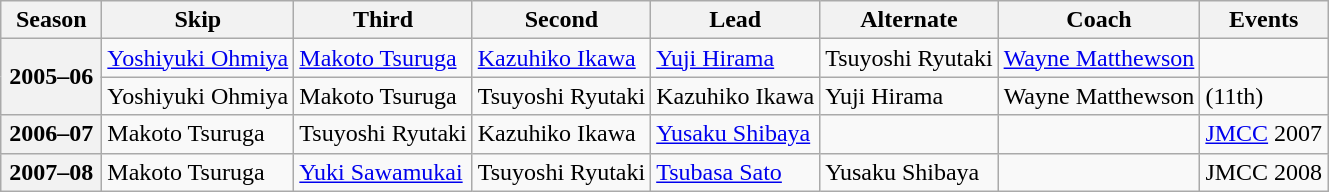<table class="wikitable">
<tr>
<th scope="col" width=60>Season</th>
<th scope="col">Skip</th>
<th scope="col">Third</th>
<th scope="col">Second</th>
<th scope="col">Lead</th>
<th scope="col">Alternate</th>
<th scope="col">Coach</th>
<th scope="col">Events</th>
</tr>
<tr>
<th scope="row" rowspan=2>2005–06</th>
<td><a href='#'>Yoshiyuki Ohmiya</a></td>
<td><a href='#'>Makoto Tsuruga</a></td>
<td><a href='#'>Kazuhiko Ikawa</a></td>
<td><a href='#'>Yuji Hirama</a></td>
<td>Tsuyoshi Ryutaki</td>
<td><a href='#'>Wayne Matthewson</a></td>
<td> </td>
</tr>
<tr>
<td>Yoshiyuki Ohmiya</td>
<td>Makoto Tsuruga</td>
<td>Tsuyoshi Ryutaki</td>
<td>Kazuhiko Ikawa</td>
<td>Yuji Hirama</td>
<td>Wayne Matthewson</td>
<td> (11th)</td>
</tr>
<tr>
<th scope="row">2006–07</th>
<td>Makoto Tsuruga</td>
<td>Tsuyoshi Ryutaki</td>
<td>Kazuhiko Ikawa</td>
<td><a href='#'>Yusaku Shibaya</a></td>
<td></td>
<td></td>
<td><a href='#'>JMCC</a> 2007 </td>
</tr>
<tr>
<th scope="row">2007–08</th>
<td>Makoto Tsuruga</td>
<td><a href='#'>Yuki Sawamukai</a></td>
<td>Tsuyoshi Ryutaki</td>
<td><a href='#'>Tsubasa Sato</a></td>
<td>Yusaku Shibaya</td>
<td></td>
<td>JMCC 2008 </td>
</tr>
</table>
